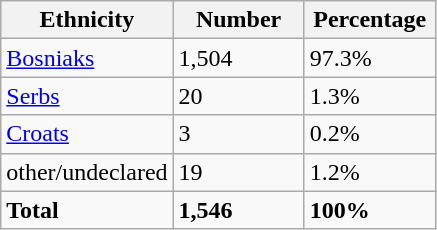<table class="wikitable">
<tr>
<th width="100px">Ethnicity</th>
<th width="80px">Number</th>
<th width="80px">Percentage</th>
</tr>
<tr>
<td><a href='#'>Bosniaks</a></td>
<td>1,504</td>
<td>97.3%</td>
</tr>
<tr>
<td><a href='#'>Serbs</a></td>
<td>20</td>
<td>1.3%</td>
</tr>
<tr>
<td><a href='#'>Croats</a></td>
<td>3</td>
<td>0.2%</td>
</tr>
<tr>
<td>other/undeclared</td>
<td>19</td>
<td>1.2%</td>
</tr>
<tr>
<td><strong>Total</strong></td>
<td><strong>1,546</strong></td>
<td><strong>100%</strong></td>
</tr>
</table>
